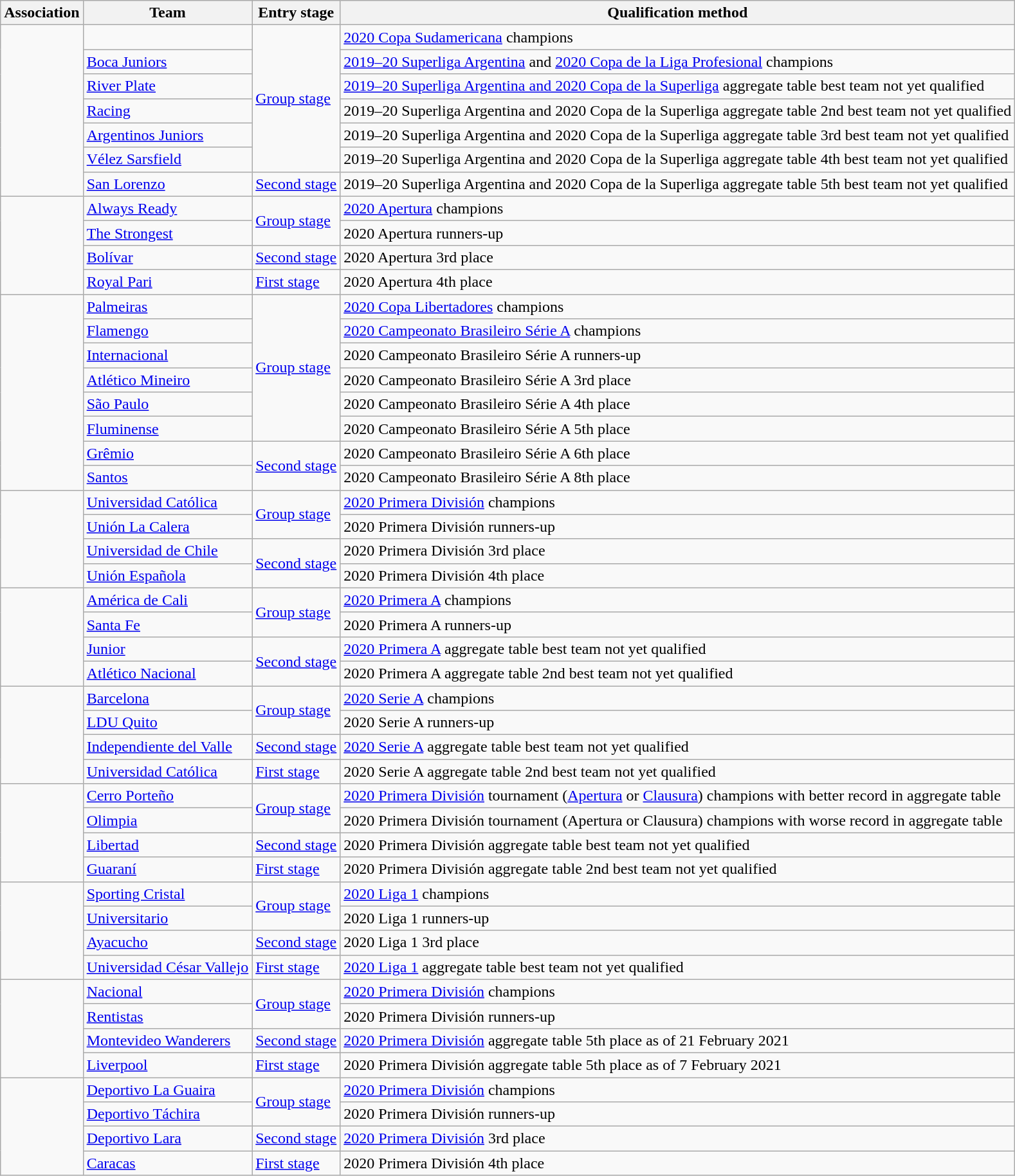<table class="wikitable">
<tr>
<th>Association</th>
<th>Team </th>
<th>Entry stage</th>
<th>Qualification method</th>
</tr>
<tr>
<td rowspan=7><br></td>
<td></td>
<td rowspan=6><a href='#'>Group stage</a></td>
<td><a href='#'>2020 Copa Sudamericana</a> champions</td>
</tr>
<tr>
<td><a href='#'>Boca Juniors</a> </td>
<td><a href='#'>2019–20 Superliga Argentina</a> and <a href='#'>2020 Copa de la Liga Profesional</a> champions</td>
</tr>
<tr>
<td><a href='#'>River Plate</a> </td>
<td><a href='#'>2019–20 Superliga Argentina and 2020 Copa de la Superliga</a> aggregate table best team not yet qualified</td>
</tr>
<tr>
<td><a href='#'>Racing</a> </td>
<td>2019–20 Superliga Argentina and 2020 Copa de la Superliga aggregate table 2nd best team not yet qualified</td>
</tr>
<tr>
<td><a href='#'>Argentinos Juniors</a> </td>
<td>2019–20 Superliga Argentina and 2020 Copa de la Superliga aggregate table 3rd best team not yet qualified</td>
</tr>
<tr>
<td><a href='#'>Vélez Sarsfield</a> </td>
<td>2019–20 Superliga Argentina and 2020 Copa de la Superliga aggregate table 4th best team not yet qualified</td>
</tr>
<tr>
<td><a href='#'>San Lorenzo</a> </td>
<td><a href='#'>Second stage</a></td>
<td>2019–20 Superliga Argentina and 2020 Copa de la Superliga aggregate table 5th best team not yet qualified</td>
</tr>
<tr>
<td rowspan=4><br></td>
<td><a href='#'>Always Ready</a> </td>
<td rowspan=2><a href='#'>Group stage</a></td>
<td><a href='#'>2020 Apertura</a> champions</td>
</tr>
<tr>
<td><a href='#'>The Strongest</a> </td>
<td>2020 Apertura runners-up</td>
</tr>
<tr>
<td><a href='#'>Bolívar</a> </td>
<td><a href='#'>Second stage</a></td>
<td>2020 Apertura 3rd place</td>
</tr>
<tr>
<td><a href='#'>Royal Pari</a> </td>
<td><a href='#'>First stage</a></td>
<td>2020 Apertura 4th place</td>
</tr>
<tr>
<td rowspan=8><br></td>
<td><a href='#'>Palmeiras</a> </td>
<td rowspan=6><a href='#'>Group stage</a></td>
<td><a href='#'>2020 Copa Libertadores</a> champions</td>
</tr>
<tr>
<td><a href='#'>Flamengo</a> </td>
<td><a href='#'>2020 Campeonato Brasileiro Série A</a> champions</td>
</tr>
<tr>
<td><a href='#'>Internacional</a> </td>
<td>2020 Campeonato Brasileiro Série A runners-up</td>
</tr>
<tr>
<td><a href='#'>Atlético Mineiro</a> </td>
<td>2020 Campeonato Brasileiro Série A 3rd place</td>
</tr>
<tr>
<td><a href='#'>São Paulo</a> </td>
<td>2020 Campeonato Brasileiro Série A 4th place</td>
</tr>
<tr>
<td><a href='#'>Fluminense</a> </td>
<td>2020 Campeonato Brasileiro Série A 5th place</td>
</tr>
<tr>
<td><a href='#'>Grêmio</a> </td>
<td rowspan=2><a href='#'>Second stage</a></td>
<td>2020 Campeonato Brasileiro Série A 6th place</td>
</tr>
<tr>
<td><a href='#'>Santos</a> </td>
<td>2020 Campeonato Brasileiro Série A 8th place</td>
</tr>
<tr>
<td rowspan=4><br></td>
<td><a href='#'>Universidad Católica</a> </td>
<td rowspan=2><a href='#'>Group stage</a></td>
<td><a href='#'>2020 Primera División</a> champions</td>
</tr>
<tr>
<td><a href='#'>Unión La Calera</a> </td>
<td>2020 Primera División runners-up</td>
</tr>
<tr>
<td><a href='#'>Universidad de Chile</a> </td>
<td rowspan=2><a href='#'>Second stage</a></td>
<td>2020 Primera División 3rd place</td>
</tr>
<tr>
<td><a href='#'>Unión Española</a> </td>
<td>2020 Primera División 4th place</td>
</tr>
<tr>
<td rowspan=4><br></td>
<td><a href='#'>América de Cali</a> </td>
<td rowspan=2><a href='#'>Group stage</a></td>
<td><a href='#'>2020 Primera A</a> champions</td>
</tr>
<tr>
<td><a href='#'>Santa Fe</a> </td>
<td>2020 Primera A runners-up</td>
</tr>
<tr>
<td><a href='#'>Junior</a> </td>
<td rowspan=2><a href='#'>Second stage</a></td>
<td><a href='#'>2020 Primera A</a> aggregate table best team not yet qualified</td>
</tr>
<tr>
<td><a href='#'>Atlético Nacional</a> </td>
<td>2020 Primera A aggregate table 2nd best team not yet qualified</td>
</tr>
<tr>
<td rowspan=4><br></td>
<td><a href='#'>Barcelona</a> </td>
<td rowspan=2><a href='#'>Group stage</a></td>
<td><a href='#'>2020 Serie A</a> champions</td>
</tr>
<tr>
<td><a href='#'>LDU Quito</a> </td>
<td>2020 Serie A runners-up</td>
</tr>
<tr>
<td><a href='#'>Independiente del Valle</a> </td>
<td><a href='#'>Second stage</a></td>
<td><a href='#'>2020 Serie A</a> aggregate table best team not yet qualified</td>
</tr>
<tr>
<td><a href='#'>Universidad Católica</a> </td>
<td><a href='#'>First stage</a></td>
<td>2020 Serie A aggregate table 2nd best team not yet qualified</td>
</tr>
<tr>
<td rowspan=4><br></td>
<td><a href='#'>Cerro Porteño</a> </td>
<td rowspan=2><a href='#'>Group stage</a></td>
<td><a href='#'>2020 Primera División</a> tournament (<a href='#'>Apertura</a> or <a href='#'>Clausura</a>) champions with better record in aggregate table</td>
</tr>
<tr>
<td><a href='#'>Olimpia</a> </td>
<td>2020 Primera División tournament (Apertura or Clausura) champions with worse record in aggregate table</td>
</tr>
<tr>
<td><a href='#'>Libertad</a> </td>
<td><a href='#'>Second stage</a></td>
<td>2020 Primera División aggregate table best team not yet qualified</td>
</tr>
<tr>
<td><a href='#'>Guaraní</a> </td>
<td><a href='#'>First stage</a></td>
<td>2020 Primera División aggregate table 2nd best team not yet qualified</td>
</tr>
<tr>
<td rowspan=4><br></td>
<td><a href='#'>Sporting Cristal</a> </td>
<td rowspan=2><a href='#'>Group stage</a></td>
<td><a href='#'>2020 Liga 1</a> champions</td>
</tr>
<tr>
<td><a href='#'>Universitario</a> </td>
<td>2020 Liga 1 runners-up</td>
</tr>
<tr>
<td><a href='#'>Ayacucho</a> </td>
<td><a href='#'>Second stage</a></td>
<td>2020 Liga 1 3rd place</td>
</tr>
<tr>
<td><a href='#'>Universidad César Vallejo</a> </td>
<td><a href='#'>First stage</a></td>
<td><a href='#'>2020 Liga 1</a> aggregate table best team not yet qualified</td>
</tr>
<tr>
<td rowspan=4><br></td>
<td><a href='#'>Nacional</a> </td>
<td rowspan=2><a href='#'>Group stage</a></td>
<td><a href='#'>2020 Primera División</a> champions</td>
</tr>
<tr>
<td><a href='#'>Rentistas</a> </td>
<td>2020 Primera División runners-up</td>
</tr>
<tr>
<td><a href='#'>Montevideo Wanderers</a> </td>
<td><a href='#'>Second stage</a></td>
<td><a href='#'>2020 Primera División</a> aggregate table 5th place as of 21 February 2021</td>
</tr>
<tr>
<td><a href='#'>Liverpool</a> </td>
<td><a href='#'>First stage</a></td>
<td>2020 Primera División aggregate table 5th place as of 7 February 2021</td>
</tr>
<tr>
<td rowspan=4><br></td>
<td><a href='#'>Deportivo La Guaira</a> </td>
<td rowspan=2><a href='#'>Group stage</a></td>
<td><a href='#'>2020 Primera División</a> champions</td>
</tr>
<tr>
<td><a href='#'>Deportivo Táchira</a> </td>
<td>2020 Primera División runners-up</td>
</tr>
<tr>
<td><a href='#'>Deportivo Lara</a> </td>
<td><a href='#'>Second stage</a></td>
<td><a href='#'>2020 Primera División</a> 3rd place</td>
</tr>
<tr>
<td><a href='#'>Caracas</a> </td>
<td><a href='#'>First stage</a></td>
<td>2020 Primera División 4th place</td>
</tr>
</table>
